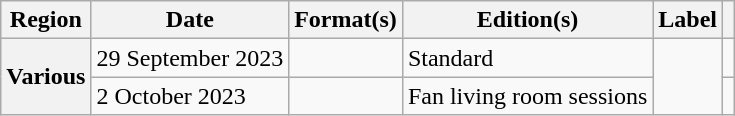<table class="wikitable plainrowheaders">
<tr>
<th scope="col">Region</th>
<th scope="col">Date</th>
<th scope="col">Format(s)</th>
<th scope="col">Edition(s)</th>
<th scope="col">Label</th>
<th scope="col"></th>
</tr>
<tr>
<th scope="row" rowspan="2">Various</th>
<td>29 September 2023</td>
<td></td>
<td>Standard</td>
<td rowspan="2"></td>
<td></td>
</tr>
<tr>
<td>2 October 2023</td>
<td></td>
<td>Fan living room sessions</td>
<td></td>
</tr>
</table>
